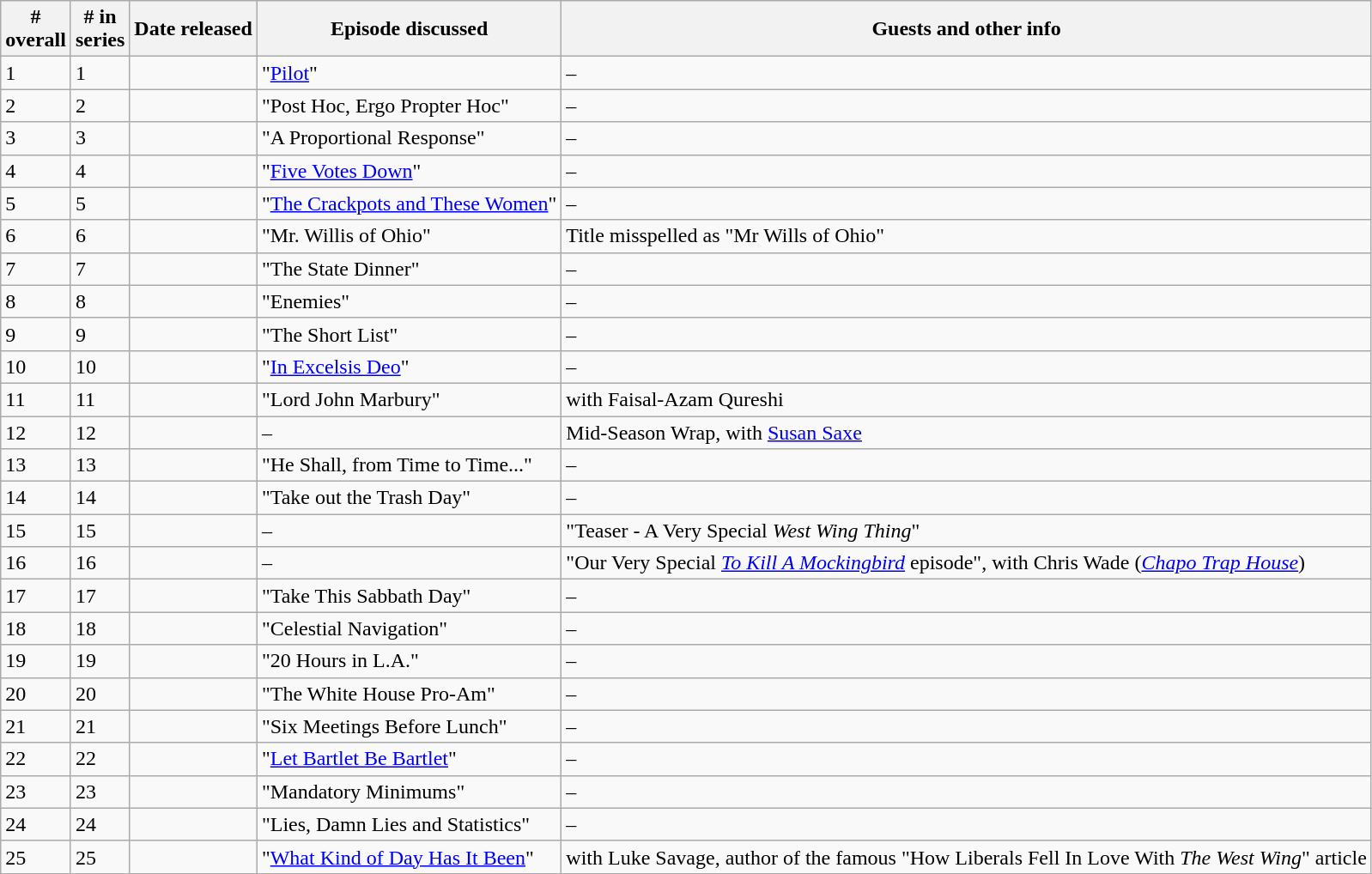<table class="wikitable mw-collapsible mw-collapsed">
<tr>
<th>#<br>overall</th>
<th># in<br>series</th>
<th>Date released</th>
<th>Episode discussed</th>
<th>Guests and other info</th>
</tr>
<tr>
<td>1</td>
<td>1</td>
<td></td>
<td>"<a href='#'>Pilot</a>"</td>
<td>–</td>
</tr>
<tr>
<td>2</td>
<td>2</td>
<td></td>
<td>"Post Hoc, Ergo Propter Hoc"</td>
<td>–</td>
</tr>
<tr>
<td>3</td>
<td>3</td>
<td></td>
<td>"A Proportional Response"</td>
<td>–</td>
</tr>
<tr>
<td>4</td>
<td>4</td>
<td></td>
<td>"<a href='#'>Five Votes Down</a>"</td>
<td>–</td>
</tr>
<tr>
<td>5</td>
<td>5</td>
<td></td>
<td>"<a href='#'>The Crackpots and These Women</a>"</td>
<td>–</td>
</tr>
<tr>
<td>6</td>
<td>6</td>
<td></td>
<td>"Mr. Willis of Ohio"</td>
<td>Title misspelled as "Mr Wills of Ohio"</td>
</tr>
<tr>
<td>7</td>
<td>7</td>
<td></td>
<td>"The State Dinner"</td>
<td>–</td>
</tr>
<tr>
<td>8</td>
<td>8</td>
<td></td>
<td>"Enemies"</td>
<td>–</td>
</tr>
<tr>
<td>9</td>
<td>9</td>
<td></td>
<td>"The Short List"</td>
<td>–</td>
</tr>
<tr>
<td>10</td>
<td>10</td>
<td></td>
<td>"<a href='#'>In Excelsis Deo</a>"</td>
<td>–</td>
</tr>
<tr>
<td>11</td>
<td>11</td>
<td></td>
<td>"Lord John Marbury"</td>
<td>with Faisal-Azam Qureshi</td>
</tr>
<tr>
<td>12</td>
<td>12</td>
<td></td>
<td>–</td>
<td>Mid-Season Wrap, with <a href='#'>Susan Saxe</a></td>
</tr>
<tr>
<td>13</td>
<td>13</td>
<td></td>
<td>"He Shall, from Time to Time..."</td>
<td>–</td>
</tr>
<tr>
<td>14</td>
<td>14</td>
<td></td>
<td>"Take out the Trash Day"</td>
<td>–</td>
</tr>
<tr>
<td>15</td>
<td>15</td>
<td></td>
<td>–</td>
<td>"Teaser - A Very Special <em>West Wing Thing</em>"</td>
</tr>
<tr>
<td>16</td>
<td>16</td>
<td></td>
<td>–</td>
<td>"Our Very Special <em><a href='#'>To Kill A Mockingbird</a></em> episode", with Chris Wade (<em><a href='#'>Chapo Trap House</a></em>)</td>
</tr>
<tr>
<td>17</td>
<td>17</td>
<td></td>
<td>"Take This Sabbath Day"</td>
<td>–</td>
</tr>
<tr>
<td>18</td>
<td>18</td>
<td></td>
<td>"Celestial Navigation"</td>
<td>–</td>
</tr>
<tr>
<td>19</td>
<td>19</td>
<td></td>
<td>"20 Hours in L.A."</td>
<td>–</td>
</tr>
<tr>
<td>20</td>
<td>20</td>
<td></td>
<td>"The White House Pro-Am"</td>
<td>–</td>
</tr>
<tr>
<td>21</td>
<td>21</td>
<td></td>
<td>"Six Meetings Before Lunch"</td>
<td>–</td>
</tr>
<tr>
<td>22</td>
<td>22</td>
<td></td>
<td>"<a href='#'>Let Bartlet Be Bartlet</a>"</td>
<td>–</td>
</tr>
<tr>
<td>23</td>
<td>23</td>
<td></td>
<td>"Mandatory Minimums"</td>
<td>–</td>
</tr>
<tr>
<td>24</td>
<td>24</td>
<td></td>
<td>"Lies, Damn Lies and Statistics"</td>
<td>–</td>
</tr>
<tr>
<td>25</td>
<td>25</td>
<td></td>
<td>"<a href='#'>What Kind of Day Has It Been</a>"</td>
<td>with Luke Savage, author of the famous "How Liberals Fell In Love With <em>The West Wing</em>" article</td>
</tr>
</table>
